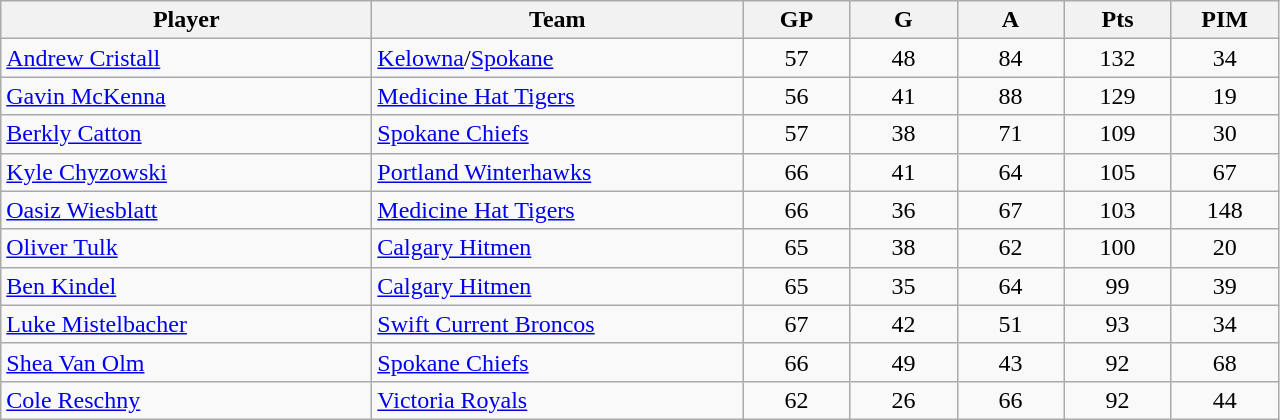<table class="wikitable sortable" style="text-align: center">
<tr>
<th class="unsortable" align=center bgcolor=#F2F2F2 style="width: 15em"><strong>Player</strong></th>
<th style="width: 15em">Team</th>
<th style="width: 4em">GP</th>
<th style="width: 4em">G</th>
<th style="width: 4em">A</th>
<th style="width: 4em">Pts</th>
<th style="width: 4em">PIM</th>
</tr>
<tr>
<td align=left><a href='#'>Andrew Cristall</a></td>
<td align=left><a href='#'>Kelowna</a>/<a href='#'>Spokane</a></td>
<td>57</td>
<td>48</td>
<td>84</td>
<td>132</td>
<td>34</td>
</tr>
<tr>
<td align=left><a href='#'>Gavin McKenna</a></td>
<td align=left><a href='#'>Medicine Hat Tigers</a></td>
<td>56</td>
<td>41</td>
<td>88</td>
<td>129</td>
<td>19</td>
</tr>
<tr>
<td align=left><a href='#'>Berkly Catton</a></td>
<td align=left><a href='#'>Spokane Chiefs</a></td>
<td>57</td>
<td>38</td>
<td>71</td>
<td>109</td>
<td>30</td>
</tr>
<tr>
<td align=left><a href='#'>Kyle Chyzowski</a></td>
<td align=left><a href='#'>Portland Winterhawks</a></td>
<td>66</td>
<td>41</td>
<td>64</td>
<td>105</td>
<td>67</td>
</tr>
<tr>
<td align=left><a href='#'>Oasiz Wiesblatt</a></td>
<td align=left><a href='#'>Medicine Hat Tigers</a></td>
<td>66</td>
<td>36</td>
<td>67</td>
<td>103</td>
<td>148</td>
</tr>
<tr>
<td align=left><a href='#'>Oliver Tulk</a></td>
<td align=left><a href='#'>Calgary Hitmen</a></td>
<td>65</td>
<td>38</td>
<td>62</td>
<td>100</td>
<td>20</td>
</tr>
<tr>
<td align=left><a href='#'>Ben Kindel</a></td>
<td align=left><a href='#'>Calgary Hitmen</a></td>
<td>65</td>
<td>35</td>
<td>64</td>
<td>99</td>
<td>39</td>
</tr>
<tr>
<td align=left><a href='#'>Luke Mistelbacher</a></td>
<td align=left><a href='#'>Swift Current Broncos</a></td>
<td>67</td>
<td>42</td>
<td>51</td>
<td>93</td>
<td>34</td>
</tr>
<tr>
<td align=left><a href='#'>Shea Van Olm</a></td>
<td align=left><a href='#'>Spokane Chiefs</a></td>
<td>66</td>
<td>49</td>
<td>43</td>
<td>92</td>
<td>68</td>
</tr>
<tr>
<td align=left><a href='#'>Cole Reschny</a></td>
<td align=left><a href='#'>Victoria Royals</a></td>
<td>62</td>
<td>26</td>
<td>66</td>
<td>92</td>
<td>44</td>
</tr>
</table>
